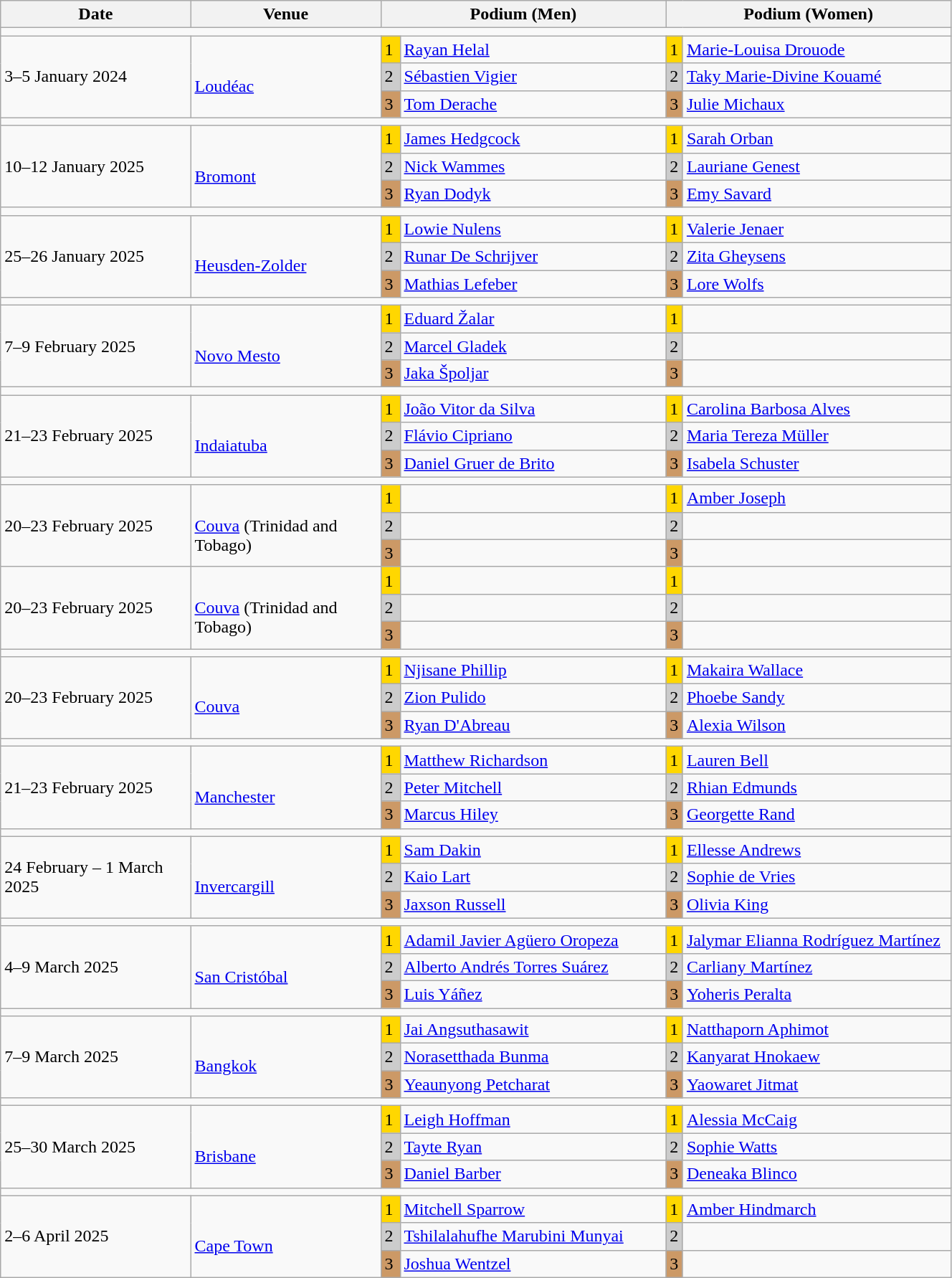<table class="wikitable" width=70%>
<tr>
<th>Date</th>
<th width=20%>Venue</th>
<th colspan=2 width=30%>Podium (Men)</th>
<th colspan=2 width=30%>Podium (Women)</th>
</tr>
<tr>
<td colspan=6></td>
</tr>
<tr>
<td rowspan=3>3–5 January 2024</td>
<td rowspan=3><br><a href='#'>Loudéac</a></td>
<td bgcolor=FFD700>1</td>
<td><a href='#'>Rayan Helal</a></td>
<td bgcolor=FFD700>1</td>
<td><a href='#'>Marie-Louisa Drouode</a></td>
</tr>
<tr>
<td bgcolor=CCCCCC>2</td>
<td><a href='#'>Sébastien Vigier</a></td>
<td bgcolor=CCCCCC>2</td>
<td><a href='#'>Taky Marie-Divine Kouamé</a></td>
</tr>
<tr>
<td bgcolor=CC9966>3</td>
<td><a href='#'>Tom Derache</a></td>
<td bgcolor=CC9966>3</td>
<td><a href='#'>Julie Michaux</a></td>
</tr>
<tr>
<td colspan=6></td>
</tr>
<tr>
<td rowspan=3>10–12 January 2025</td>
<td rowspan=3><br><a href='#'>Bromont</a></td>
<td bgcolor=FFD700>1</td>
<td><a href='#'>James Hedgcock</a></td>
<td bgcolor=FFD700>1</td>
<td><a href='#'>Sarah Orban</a></td>
</tr>
<tr>
<td bgcolor=CCCCCC>2</td>
<td><a href='#'>Nick Wammes</a></td>
<td bgcolor=CCCCCC>2</td>
<td><a href='#'>Lauriane Genest</a></td>
</tr>
<tr>
<td bgcolor=CC9966>3</td>
<td><a href='#'>Ryan Dodyk</a></td>
<td bgcolor=CC9966>3</td>
<td><a href='#'>Emy Savard</a></td>
</tr>
<tr>
<td colspan=6></td>
</tr>
<tr>
<td rowspan=3>25–26 January 2025</td>
<td rowspan=3><br><a href='#'>Heusden-Zolder</a></td>
<td bgcolor=FFD700>1</td>
<td><a href='#'>Lowie Nulens</a></td>
<td bgcolor=FFD700>1</td>
<td><a href='#'>Valerie Jenaer</a></td>
</tr>
<tr>
<td bgcolor=CCCCCC>2</td>
<td><a href='#'>Runar De Schrijver</a></td>
<td bgcolor=CCCCCC>2</td>
<td><a href='#'>Zita Gheysens</a></td>
</tr>
<tr>
<td bgcolor=CC9966>3</td>
<td><a href='#'>Mathias Lefeber</a></td>
<td bgcolor=CC9966>3</td>
<td><a href='#'>Lore Wolfs</a></td>
</tr>
<tr>
<td colspan=6></td>
</tr>
<tr>
<td rowspan=3>7–9 February 2025</td>
<td rowspan=3><br><a href='#'>Novo Mesto</a></td>
<td bgcolor=FFD700>1</td>
<td><a href='#'>Eduard Žalar</a></td>
<td bgcolor=FFD700>1</td>
<td></td>
</tr>
<tr>
<td bgcolor=CCCCCC>2</td>
<td><a href='#'>Marcel Gladek</a></td>
<td bgcolor=CCCCCC>2</td>
<td></td>
</tr>
<tr>
<td bgcolor=CC9966>3</td>
<td><a href='#'>Jaka Špoljar</a></td>
<td bgcolor=CC9966>3</td>
<td></td>
</tr>
<tr>
<td colspan=6></td>
</tr>
<tr>
<td rowspan=3>21–23 February 2025</td>
<td rowspan=3><br><a href='#'>Indaiatuba</a></td>
<td bgcolor=FFD700>1</td>
<td><a href='#'>João Vitor da Silva</a></td>
<td bgcolor=FFD700>1</td>
<td><a href='#'>Carolina Barbosa Alves</a></td>
</tr>
<tr>
<td bgcolor=CCCCCC>2</td>
<td><a href='#'>Flávio Cipriano</a></td>
<td bgcolor=CCCCCC>2</td>
<td><a href='#'>Maria Tereza Müller</a></td>
</tr>
<tr>
<td bgcolor=CC9966>3</td>
<td><a href='#'>Daniel Gruer de Brito</a></td>
<td bgcolor=CC9966>3</td>
<td><a href='#'>Isabela Schuster</a></td>
</tr>
<tr>
<td colspan=6></td>
</tr>
<tr>
<td rowspan=3>20–23 February 2025</td>
<td rowspan=3><br><a href='#'>Couva</a> (Trinidad and Tobago)</td>
<td bgcolor=FFD700>1</td>
<td></td>
<td bgcolor=FFD700>1</td>
<td><a href='#'>Amber Joseph</a></td>
</tr>
<tr>
<td bgcolor=CCCCCC>2</td>
<td></td>
<td bgcolor=CCCCCC>2</td>
<td></td>
</tr>
<tr>
<td bgcolor=CC9966>3</td>
<td></td>
<td bgcolor=CC9966>3</td>
<td></td>
</tr>
<tr>
<td rowspan=3>20–23 February 2025</td>
<td rowspan=3><br><a href='#'>Couva</a> (Trinidad and Tobago)</td>
<td bgcolor=FFD700>1</td>
<td></td>
<td bgcolor=FFD700>1</td>
<td></td>
</tr>
<tr>
<td bgcolor=CCCCCC>2</td>
<td></td>
<td bgcolor=CCCCCC>2</td>
<td></td>
</tr>
<tr>
<td bgcolor=CC9966>3</td>
<td></td>
<td bgcolor=CC9966>3</td>
<td></td>
</tr>
<tr>
<td colspan=6></td>
</tr>
<tr>
<td rowspan=3>20–23 February 2025</td>
<td rowspan=3><br><a href='#'>Couva</a></td>
<td bgcolor=FFD700>1</td>
<td><a href='#'>Njisane Phillip</a></td>
<td bgcolor=FFD700>1</td>
<td><a href='#'>Makaira Wallace</a></td>
</tr>
<tr>
<td bgcolor=CCCCCC>2</td>
<td><a href='#'>Zion Pulido</a></td>
<td bgcolor=CCCCCC>2</td>
<td><a href='#'>Phoebe Sandy</a></td>
</tr>
<tr>
<td bgcolor=CC9966>3</td>
<td><a href='#'>Ryan D'Abreau</a></td>
<td bgcolor=CC9966>3</td>
<td><a href='#'>Alexia Wilson</a></td>
</tr>
<tr>
<td colspan=6></td>
</tr>
<tr>
<td rowspan=3>21–23 February 2025<br></td>
<td rowspan=3><br><a href='#'>Manchester</a></td>
<td bgcolor=FFD700>1</td>
<td><a href='#'>Matthew Richardson</a></td>
<td bgcolor=FFD700>1</td>
<td><a href='#'>Lauren Bell</a></td>
</tr>
<tr>
<td bgcolor=CCCCCC>2</td>
<td><a href='#'>Peter Mitchell</a></td>
<td bgcolor=CCCCCC>2</td>
<td><a href='#'>Rhian Edmunds</a></td>
</tr>
<tr>
<td bgcolor=CC9966>3</td>
<td><a href='#'>Marcus Hiley</a></td>
<td bgcolor=CC9966>3</td>
<td><a href='#'>Georgette Rand</a></td>
</tr>
<tr>
<td colspan=6></td>
</tr>
<tr>
<td rowspan=3>24 February – 1 March 2025</td>
<td rowspan=3><br><a href='#'>Invercargill</a></td>
<td bgcolor=FFD700>1</td>
<td><a href='#'>Sam Dakin</a></td>
<td bgcolor=FFD700>1</td>
<td><a href='#'>Ellesse Andrews</a></td>
</tr>
<tr>
<td bgcolor=CCCCCC>2</td>
<td><a href='#'>Kaio Lart</a></td>
<td bgcolor=CCCCCC>2</td>
<td><a href='#'>Sophie de Vries</a></td>
</tr>
<tr>
<td bgcolor=CC9966>3</td>
<td><a href='#'>Jaxson Russell</a></td>
<td bgcolor=CC9966>3</td>
<td><a href='#'>Olivia King</a></td>
</tr>
<tr>
<td colspan=6></td>
</tr>
<tr>
<td rowspan=3>4–9 March 2025</td>
<td rowspan=3><br><a href='#'>San Cristóbal</a></td>
<td bgcolor=FFD700>1</td>
<td><a href='#'>Adamil Javier Agüero Oropeza</a></td>
<td bgcolor=FFD700>1</td>
<td><a href='#'>Jalymar Elianna Rodríguez Martínez</a></td>
</tr>
<tr>
<td bgcolor=CCCCCC>2</td>
<td><a href='#'>Alberto Andrés Torres Suárez</a></td>
<td bgcolor=CCCCCC>2</td>
<td><a href='#'>Carliany Martínez</a></td>
</tr>
<tr>
<td bgcolor=CC9966>3</td>
<td><a href='#'>Luis Yáñez</a></td>
<td bgcolor=CC9966>3</td>
<td><a href='#'>Yoheris Peralta</a></td>
</tr>
<tr>
<td colspan=6></td>
</tr>
<tr>
<td rowspan=3>7–9 March 2025</td>
<td rowspan=3><br><a href='#'>Bangkok</a></td>
<td bgcolor=FFD700>1</td>
<td><a href='#'>Jai Angsuthasawit</a></td>
<td bgcolor=FFD700>1</td>
<td><a href='#'>Natthaporn Aphimot</a></td>
</tr>
<tr>
<td bgcolor=CCCCCC>2</td>
<td><a href='#'>Norasetthada Bunma</a></td>
<td bgcolor=CCCCCC>2</td>
<td><a href='#'>Kanyarat Hnokaew</a></td>
</tr>
<tr>
<td bgcolor=CC9966>3</td>
<td><a href='#'>Yeaunyong Petcharat</a></td>
<td bgcolor=CC9966>3</td>
<td><a href='#'>Yaowaret Jitmat</a></td>
</tr>
<tr>
<td colspan=6></td>
</tr>
<tr>
<td rowspan=3>25–30 March 2025</td>
<td rowspan=3><br><a href='#'>Brisbane</a></td>
<td bgcolor=FFD700>1</td>
<td><a href='#'>Leigh Hoffman</a></td>
<td bgcolor=FFD700>1</td>
<td><a href='#'>Alessia McCaig</a></td>
</tr>
<tr>
<td bgcolor=CCCCCC>2</td>
<td><a href='#'>Tayte Ryan</a></td>
<td bgcolor=CCCCCC>2</td>
<td><a href='#'>Sophie Watts</a></td>
</tr>
<tr>
<td bgcolor=CC9966>3</td>
<td><a href='#'>Daniel Barber</a></td>
<td bgcolor=CC9966>3</td>
<td><a href='#'>Deneaka Blinco</a></td>
</tr>
<tr>
<td colspan=6></td>
</tr>
<tr>
<td rowspan=3>2–6 April 2025</td>
<td rowspan=3><br><a href='#'>Cape Town</a></td>
<td bgcolor=FFD700>1</td>
<td><a href='#'>Mitchell Sparrow</a></td>
<td bgcolor=FFD700>1</td>
<td><a href='#'>Amber Hindmarch</a></td>
</tr>
<tr>
<td bgcolor=CCCCCC>2</td>
<td><a href='#'>Tshilalahufhe Marubini Munyai</a></td>
<td bgcolor=CCCCCC>2</td>
<td></td>
</tr>
<tr>
<td bgcolor=CC9966>3</td>
<td><a href='#'>Joshua Wentzel</a></td>
<td bgcolor=CC9966>3</td>
<td></td>
</tr>
</table>
